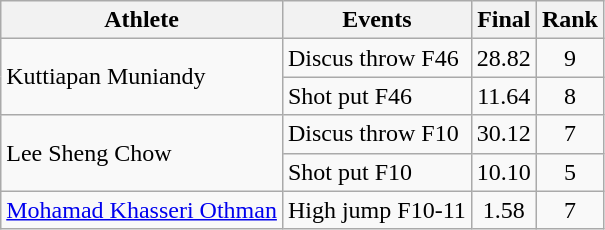<table class="wikitable">
<tr>
<th>Athlete</th>
<th>Events</th>
<th>Final</th>
<th>Rank</th>
</tr>
<tr>
<td rowspan="2">Kuttiapan Muniandy</td>
<td>Discus throw F46</td>
<td align="center">28.82</td>
<td align="center">9</td>
</tr>
<tr>
<td>Shot put F46</td>
<td align="center">11.64</td>
<td align="center">8</td>
</tr>
<tr>
<td rowspan="2">Lee Sheng Chow</td>
<td>Discus throw F10</td>
<td align="center">30.12</td>
<td align="center">7</td>
</tr>
<tr>
<td>Shot put F10</td>
<td align="center">10.10</td>
<td align="center">5</td>
</tr>
<tr>
<td><a href='#'>Mohamad Khasseri Othman</a></td>
<td>High jump F10-11</td>
<td align="center">1.58</td>
<td align="center">7</td>
</tr>
</table>
